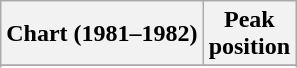<table class="wikitable sortable plainrowheaders" style="text-align:center">
<tr>
<th scope="col">Chart (1981–1982)</th>
<th scope="col">Peak <br>position</th>
</tr>
<tr>
</tr>
<tr>
</tr>
<tr>
</tr>
</table>
